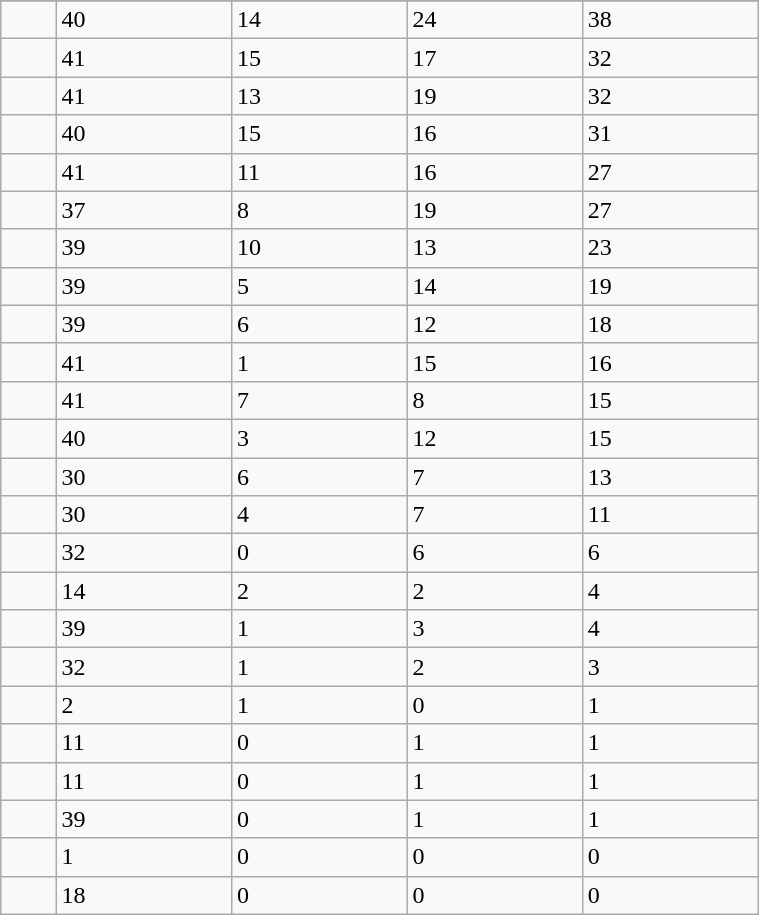<table class="wikitable sortable" width ="40%">
<tr align="center">
</tr>
<tr>
<td></td>
<td>40</td>
<td>14</td>
<td>24</td>
<td>38</td>
</tr>
<tr>
<td></td>
<td>41</td>
<td>15</td>
<td>17</td>
<td>32</td>
</tr>
<tr>
<td></td>
<td>41</td>
<td>13</td>
<td>19</td>
<td>32</td>
</tr>
<tr>
<td></td>
<td>40</td>
<td>15</td>
<td>16</td>
<td>31</td>
</tr>
<tr>
<td></td>
<td>41</td>
<td>11</td>
<td>16</td>
<td>27</td>
</tr>
<tr>
<td></td>
<td>37</td>
<td>8</td>
<td>19</td>
<td>27</td>
</tr>
<tr>
<td></td>
<td>39</td>
<td>10</td>
<td>13</td>
<td>23</td>
</tr>
<tr>
<td></td>
<td>39</td>
<td>5</td>
<td>14</td>
<td>19</td>
</tr>
<tr>
<td></td>
<td>39</td>
<td>6</td>
<td>12</td>
<td>18</td>
</tr>
<tr>
<td></td>
<td>41</td>
<td>1</td>
<td>15</td>
<td>16</td>
</tr>
<tr>
<td></td>
<td>41</td>
<td>7</td>
<td>8</td>
<td>15</td>
</tr>
<tr>
<td></td>
<td>40</td>
<td>3</td>
<td>12</td>
<td>15</td>
</tr>
<tr>
<td></td>
<td>30</td>
<td>6</td>
<td>7</td>
<td>13</td>
</tr>
<tr>
<td></td>
<td>30</td>
<td>4</td>
<td>7</td>
<td>11</td>
</tr>
<tr>
<td></td>
<td>32</td>
<td>0</td>
<td>6</td>
<td>6</td>
</tr>
<tr>
<td></td>
<td>14</td>
<td>2</td>
<td>2</td>
<td>4</td>
</tr>
<tr>
<td></td>
<td>39</td>
<td>1</td>
<td>3</td>
<td>4</td>
</tr>
<tr>
<td></td>
<td>32</td>
<td>1</td>
<td>2</td>
<td>3</td>
</tr>
<tr>
<td></td>
<td>2</td>
<td>1</td>
<td>0</td>
<td>1</td>
</tr>
<tr>
<td></td>
<td>11</td>
<td>0</td>
<td>1</td>
<td>1</td>
</tr>
<tr>
<td></td>
<td>11</td>
<td>0</td>
<td>1</td>
<td>1</td>
</tr>
<tr>
<td></td>
<td>39</td>
<td>0</td>
<td>1</td>
<td>1</td>
</tr>
<tr>
<td></td>
<td>1</td>
<td>0</td>
<td>0</td>
<td>0</td>
</tr>
<tr>
<td></td>
<td>18</td>
<td>0</td>
<td>0</td>
<td>0</td>
</tr>
</table>
